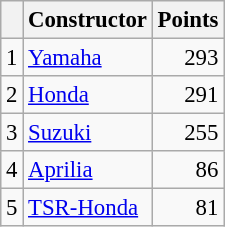<table class="wikitable" style="font-size: 95%;">
<tr>
<th></th>
<th>Constructor</th>
<th>Points</th>
</tr>
<tr>
<td align=center>1</td>
<td> <a href='#'>Yamaha</a></td>
<td align=right>293</td>
</tr>
<tr>
<td align=center>2</td>
<td> <a href='#'>Honda</a></td>
<td align=right>291</td>
</tr>
<tr>
<td align=center>3</td>
<td> <a href='#'>Suzuki</a></td>
<td align=right>255</td>
</tr>
<tr>
<td align=center>4</td>
<td> <a href='#'>Aprilia</a></td>
<td align=right>86</td>
</tr>
<tr>
<td align=center>5</td>
<td> <a href='#'>TSR-Honda</a></td>
<td align=right>81</td>
</tr>
</table>
